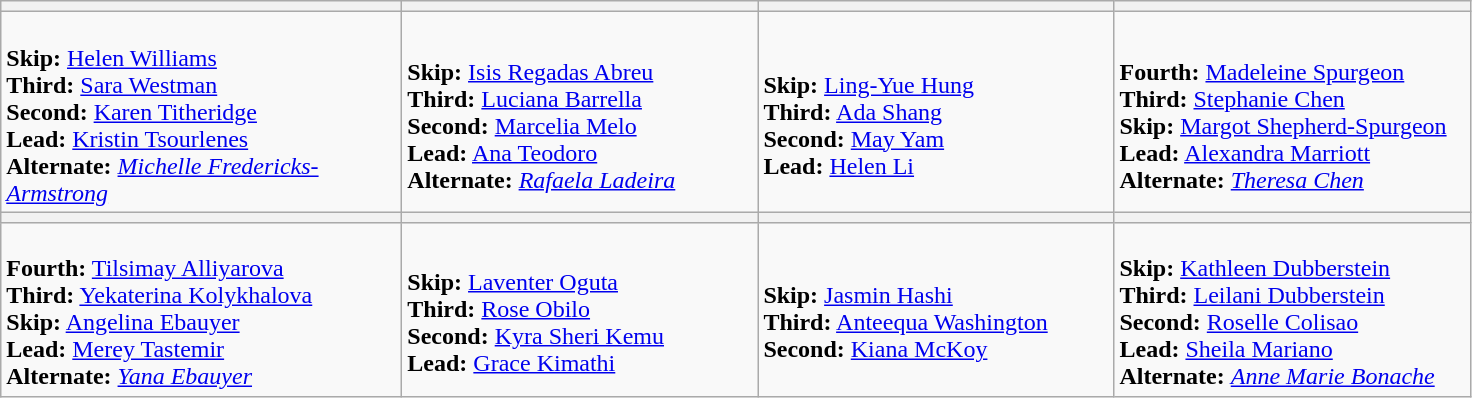<table class="wikitable">
<tr>
<th width=260></th>
<th width=230></th>
<th width=230></th>
<th width=230></th>
</tr>
<tr>
<td><br><strong>Skip:</strong> <a href='#'>Helen Williams</a><br>
<strong>Third:</strong> <a href='#'>Sara Westman</a><br>
<strong>Second:</strong> <a href='#'>Karen Titheridge</a><br>
<strong>Lead:</strong> <a href='#'>Kristin Tsourlenes</a><br>
<strong>Alternate:</strong> <em><a href='#'>Michelle Fredericks-Armstrong</a></em></td>
<td><br><strong>Skip:</strong> <a href='#'>Isis Regadas Abreu</a><br>
<strong>Third:</strong> <a href='#'>Luciana Barrella</a><br>
<strong>Second:</strong> <a href='#'>Marcelia Melo</a><br>
<strong>Lead:</strong> <a href='#'>Ana Teodoro</a><br>
<strong>Alternate:</strong> <em><a href='#'>Rafaela Ladeira</a></em></td>
<td><br><strong>Skip:</strong> <a href='#'>Ling-Yue Hung</a><br>
<strong>Third:</strong> <a href='#'>Ada Shang</a><br>
<strong>Second:</strong> <a href='#'>May Yam</a><br>
<strong>Lead:</strong> <a href='#'>Helen Li</a></td>
<td><br><strong>Fourth:</strong> <a href='#'>Madeleine Spurgeon</a><br>
<strong>Third:</strong> <a href='#'>Stephanie Chen</a><br>
<strong>Skip:</strong> <a href='#'>Margot Shepherd-Spurgeon</a><br>
<strong>Lead:</strong> <a href='#'>Alexandra Marriott</a><br>
<strong>Alternate:</strong> <em><a href='#'>Theresa Chen</a></em></td>
</tr>
<tr>
<th width=260></th>
<th width=230></th>
<th width=230></th>
<th width=230></th>
</tr>
<tr>
<td><br><strong>Fourth:</strong> <a href='#'>Tilsimay Alliyarova</a><br>
<strong>Third:</strong> <a href='#'>Yekaterina Kolykhalova</a><br>
<strong>Skip:</strong> <a href='#'>Angelina Ebauyer</a><br>
<strong>Lead:</strong> <a href='#'>Merey Tastemir</a><br>
<strong>Alternate:</strong> <em><a href='#'>Yana Ebauyer</a></em></td>
<td><br><strong>Skip:</strong> <a href='#'>Laventer Oguta</a><br>
<strong>Third:</strong> <a href='#'>Rose Obilo</a><br>
<strong>Second:</strong> <a href='#'>Kyra Sheri Kemu</a><br>
<strong>Lead:</strong> <a href='#'>Grace Kimathi</a></td>
<td><br><strong>Skip:</strong> <a href='#'>Jasmin Hashi</a><br>
<strong>Third:</strong> <a href='#'>Anteequa Washington</a><br>
<strong>Second:</strong> <a href='#'>Kiana McKoy</a></td>
<td><br><strong>Skip:</strong> <a href='#'>Kathleen Dubberstein</a><br>
<strong>Third:</strong> <a href='#'>Leilani Dubberstein</a><br>
<strong>Second:</strong> <a href='#'>Roselle Colisao</a><br>
<strong>Lead:</strong> <a href='#'>Sheila Mariano</a><br>
<strong>Alternate:</strong> <em><a href='#'>Anne Marie Bonache</a></em></td>
</tr>
</table>
